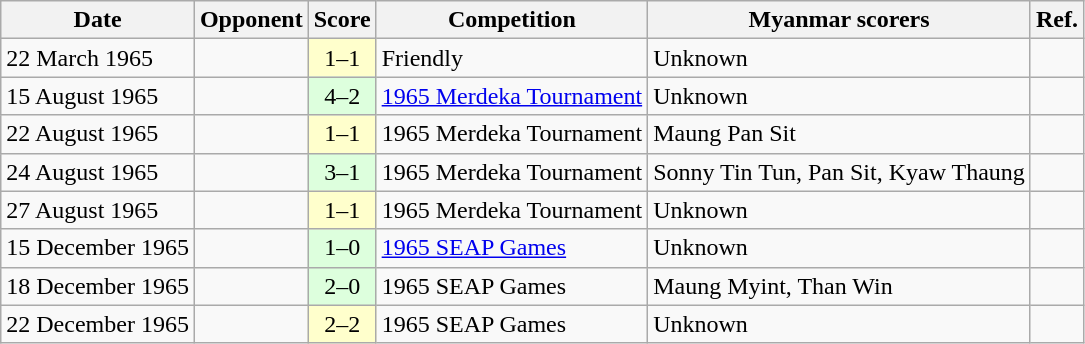<table class="wikitable sortable">
<tr>
<th>Date</th>
<th>Opponent</th>
<th>Score</th>
<th>Competition</th>
<th class="unsortable">Myanmar scorers</th>
<th class="unsortable">Ref.</th>
</tr>
<tr>
<td>22 March 1965</td>
<td></td>
<td align="center" bgcolor="#ffffcc">1–1</td>
<td>Friendly</td>
<td>Unknown</td>
<td></td>
</tr>
<tr>
<td>15 August 1965</td>
<td></td>
<td align="center" bgcolor="#ddffdd">4–2</td>
<td><a href='#'>1965 Merdeka Tournament</a></td>
<td>Unknown</td>
<td></td>
</tr>
<tr>
<td>22 August 1965</td>
<td></td>
<td align="center" bgcolor="#ffffcc">1–1</td>
<td>1965 Merdeka Tournament</td>
<td>Maung Pan Sit</td>
<td></td>
</tr>
<tr>
<td>24 August 1965</td>
<td></td>
<td align="center" bgcolor="#ddffdd">3–1</td>
<td>1965 Merdeka Tournament</td>
<td>Sonny Tin Tun, Pan Sit, Kyaw Thaung</td>
<td></td>
</tr>
<tr>
<td>27 August 1965</td>
<td></td>
<td align="center" bgcolor="#ffffcc">1–1</td>
<td>1965 Merdeka Tournament</td>
<td>Unknown</td>
<td></td>
</tr>
<tr>
<td>15 December 1965</td>
<td></td>
<td align="center" bgcolor="#ddffdd">1–0</td>
<td><a href='#'>1965 SEAP Games</a></td>
<td>Unknown</td>
<td></td>
</tr>
<tr>
<td>18 December 1965</td>
<td></td>
<td align="center" bgcolor="#ddffdd">2–0</td>
<td>1965 SEAP Games</td>
<td>Maung Myint, Than Win</td>
<td></td>
</tr>
<tr>
<td>22 December 1965</td>
<td></td>
<td align="center" bgcolor="#ffffcc">2–2</td>
<td>1965 SEAP Games</td>
<td>Unknown</td>
<td></td>
</tr>
</table>
